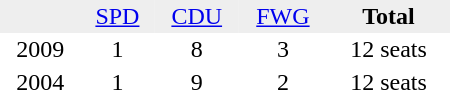<table border="0" cellpadding="2" cellspacing="0" width="300">
<tr bgcolor="#eeeeee" align="center">
<td></td>
<td><a href='#'>SPD</a></td>
<td><a href='#'>CDU</a></td>
<td><a href='#'>FWG</a></td>
<td><strong>Total</strong></td>
</tr>
<tr align="center">
<td>2009</td>
<td>1</td>
<td>8</td>
<td>3</td>
<td>12 seats</td>
</tr>
<tr align="center">
<td>2004</td>
<td>1</td>
<td>9</td>
<td>2</td>
<td>12 seats</td>
</tr>
</table>
